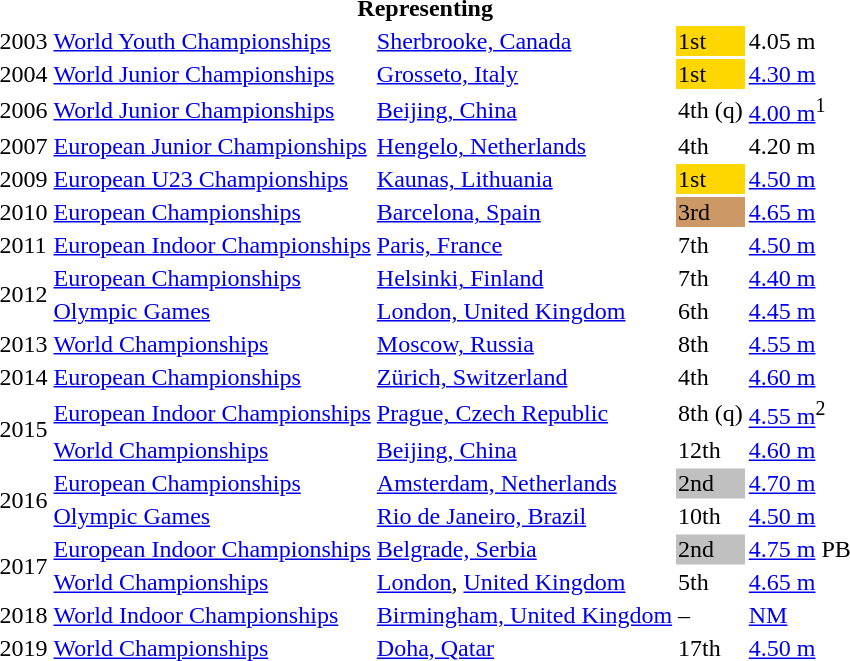<table>
<tr>
<th colspan="6">Representing </th>
</tr>
<tr>
<td>2003</td>
<td><a href='#'>World Youth Championships</a></td>
<td><a href='#'>Sherbrooke, Canada</a></td>
<td bgcolor=gold>1st</td>
<td>4.05 m</td>
</tr>
<tr>
<td>2004</td>
<td><a href='#'>World Junior Championships</a></td>
<td><a href='#'>Grosseto, Italy</a></td>
<td bgcolor=gold>1st</td>
<td><a href='#'>4.30 m</a></td>
</tr>
<tr>
<td>2006</td>
<td><a href='#'>World Junior Championships</a></td>
<td><a href='#'>Beijing, China</a></td>
<td>4th (q)</td>
<td><a href='#'>4.00 m</a><sup>1</sup></td>
</tr>
<tr>
<td>2007</td>
<td><a href='#'>European Junior Championships</a></td>
<td><a href='#'>Hengelo, Netherlands</a></td>
<td>4th</td>
<td>4.20 m</td>
</tr>
<tr>
<td>2009</td>
<td><a href='#'>European U23 Championships</a></td>
<td><a href='#'>Kaunas, Lithuania</a></td>
<td bgcolor=gold>1st</td>
<td><a href='#'>4.50 m</a></td>
</tr>
<tr>
<td>2010</td>
<td><a href='#'>European Championships</a></td>
<td><a href='#'>Barcelona, Spain</a></td>
<td bgcolor=cc9966>3rd</td>
<td><a href='#'>4.65 m</a></td>
</tr>
<tr>
<td>2011</td>
<td><a href='#'>European Indoor Championships</a></td>
<td><a href='#'>Paris, France</a></td>
<td>7th</td>
<td><a href='#'>4.50 m</a></td>
</tr>
<tr>
<td rowspan=2>2012</td>
<td><a href='#'>European Championships</a></td>
<td><a href='#'>Helsinki, Finland</a></td>
<td>7th</td>
<td><a href='#'>4.40 m</a></td>
</tr>
<tr>
<td><a href='#'>Olympic Games</a></td>
<td><a href='#'>London, United Kingdom</a></td>
<td>6th</td>
<td><a href='#'>4.45 m</a></td>
</tr>
<tr>
<td>2013</td>
<td><a href='#'>World Championships</a></td>
<td><a href='#'>Moscow, Russia</a></td>
<td>8th</td>
<td><a href='#'>4.55 m</a></td>
</tr>
<tr>
<td>2014</td>
<td><a href='#'>European Championships</a></td>
<td><a href='#'>Zürich, Switzerland</a></td>
<td>4th</td>
<td><a href='#'>4.60 m</a></td>
</tr>
<tr>
<td rowspan=2>2015</td>
<td><a href='#'>European Indoor Championships</a></td>
<td><a href='#'>Prague, Czech Republic</a></td>
<td>8th (q)</td>
<td><a href='#'>4.55 m</a><sup>2</sup></td>
</tr>
<tr>
<td><a href='#'>World Championships</a></td>
<td><a href='#'>Beijing, China</a></td>
<td>12th</td>
<td><a href='#'>4.60 m</a></td>
</tr>
<tr>
<td rowspan=2>2016</td>
<td><a href='#'>European Championships</a></td>
<td><a href='#'>Amsterdam, Netherlands</a></td>
<td bgcolor=silver>2nd</td>
<td><a href='#'>4.70 m</a></td>
</tr>
<tr>
<td><a href='#'>Olympic Games</a></td>
<td><a href='#'>Rio de Janeiro, Brazil</a></td>
<td>10th</td>
<td><a href='#'>4.50 m</a></td>
</tr>
<tr>
<td rowspan=2>2017</td>
<td><a href='#'>European Indoor Championships</a></td>
<td><a href='#'>Belgrade, Serbia</a></td>
<td bgcolor=silver>2nd</td>
<td><a href='#'>4.75 m</a> PB</td>
</tr>
<tr>
<td><a href='#'>World Championships</a></td>
<td><a href='#'>London</a>, <a href='#'>United Kingdom</a></td>
<td>5th</td>
<td><a href='#'>4.65 m</a></td>
</tr>
<tr>
<td>2018</td>
<td><a href='#'>World Indoor Championships</a></td>
<td><a href='#'>Birmingham, United Kingdom</a></td>
<td>–</td>
<td><a href='#'>NM</a></td>
</tr>
<tr>
<td>2019</td>
<td><a href='#'>World Championships</a></td>
<td><a href='#'>Doha, Qatar</a></td>
<td>17th</td>
<td><a href='#'>4.50 m</a></td>
</tr>
</table>
